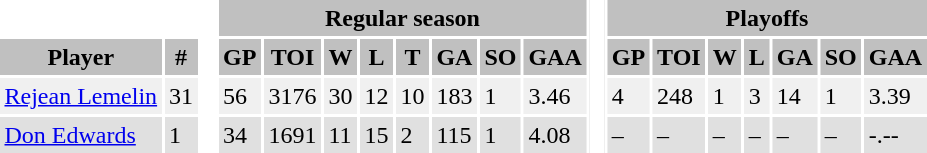<table BORDER="0" CELLPADDING="3" CELLSPACING="2" ID="Table1">
<tr ALIGN="center" bgcolor="#c0c0c0">
<th ALIGN="center" colspan="2" bgcolor="#ffffff"> </th>
<th ALIGN="center" rowspan="99" bgcolor="#ffffff"> </th>
<th ALIGN="center" colspan="8">Regular season</th>
<th ALIGN="center" rowspan="99" bgcolor="#ffffff"> </th>
<th ALIGN="center" colspan="7">Playoffs</th>
</tr>
<tr ALIGN="center" bgcolor="#c0c0c0">
<th ALIGN="center">Player</th>
<th ALIGN="center">#</th>
<th ALIGN="center">GP</th>
<th ALIGN="center">TOI</th>
<th ALIGN="center">W</th>
<th ALIGN="center">L</th>
<th ALIGN="center">T</th>
<th ALIGN="center">GA</th>
<th ALIGN="center">SO</th>
<th ALIGN="center">GAA</th>
<th ALIGN="center">GP</th>
<th ALIGN="center">TOI</th>
<th ALIGN="center">W</th>
<th ALIGN="center">L</th>
<th ALIGN="center">GA</th>
<th ALIGN="center">SO</th>
<th ALIGN="center">GAA</th>
</tr>
<tr bgcolor="#f0f0f0">
<td><a href='#'>Rejean Lemelin</a></td>
<td>31</td>
<td>56</td>
<td>3176</td>
<td>30</td>
<td>12</td>
<td>10</td>
<td>183</td>
<td>1</td>
<td>3.46</td>
<td>4</td>
<td>248</td>
<td>1</td>
<td>3</td>
<td>14</td>
<td>1</td>
<td>3.39</td>
</tr>
<tr bgcolor="#e0e0e0">
<td><a href='#'>Don Edwards</a></td>
<td>1</td>
<td>34</td>
<td>1691</td>
<td>11</td>
<td>15</td>
<td>2</td>
<td>115</td>
<td>1</td>
<td>4.08</td>
<td>–</td>
<td>–</td>
<td>–</td>
<td>–</td>
<td>–</td>
<td>–</td>
<td>-.--</td>
</tr>
</table>
